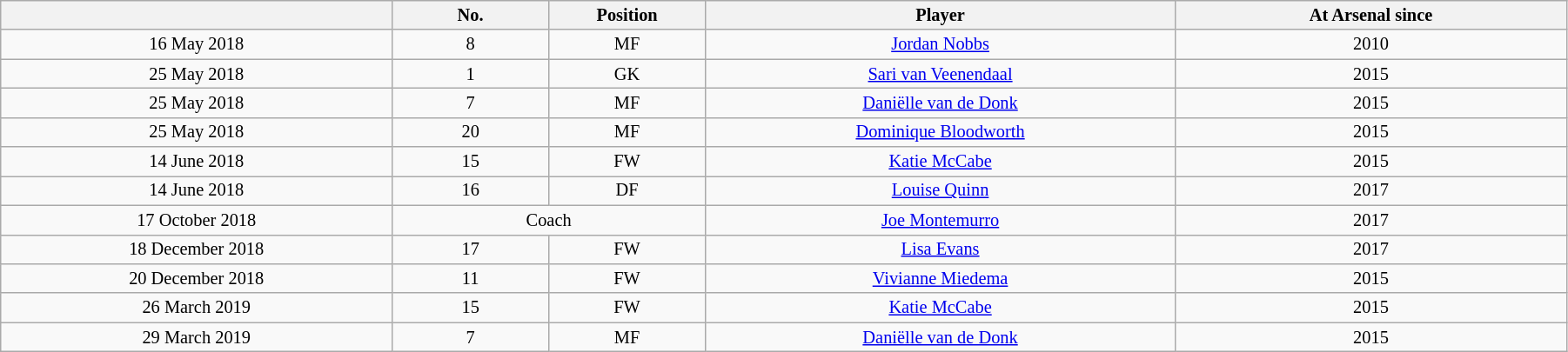<table class="wikitable sortable" style="width:95%; text-align:center; font-size:85%; text-align:center;">
<tr>
<th width="25%"></th>
<th width="10%">No.</th>
<th width="10%">Position</th>
<th>Player</th>
<th width="25%">At Arsenal since</th>
</tr>
<tr>
<td>16 May 2018</td>
<td>8</td>
<td>MF</td>
<td> <a href='#'>Jordan Nobbs</a></td>
<td>2010</td>
</tr>
<tr>
<td>25 May 2018</td>
<td>1</td>
<td>GK</td>
<td> <a href='#'>Sari van Veenendaal</a></td>
<td>2015</td>
</tr>
<tr>
<td>25 May 2018</td>
<td>7</td>
<td>MF</td>
<td> <a href='#'>Daniëlle van de Donk</a></td>
<td>2015</td>
</tr>
<tr>
<td>25 May 2018</td>
<td>20</td>
<td>MF</td>
<td> <a href='#'>Dominique Bloodworth</a></td>
<td>2015</td>
</tr>
<tr>
<td>14 June 2018</td>
<td>15</td>
<td>FW</td>
<td> <a href='#'>Katie McCabe</a></td>
<td>2015</td>
</tr>
<tr>
<td>14 June 2018</td>
<td>16</td>
<td>DF</td>
<td> <a href='#'>Louise Quinn</a></td>
<td>2017</td>
</tr>
<tr>
<td>17 October 2018</td>
<td colspan="2">Coach</td>
<td> <a href='#'>Joe Montemurro</a></td>
<td>2017</td>
</tr>
<tr>
<td>18 December 2018</td>
<td>17</td>
<td>FW</td>
<td> <a href='#'>Lisa Evans</a></td>
<td>2017</td>
</tr>
<tr>
<td>20 December 2018</td>
<td>11</td>
<td>FW</td>
<td> <a href='#'>Vivianne Miedema</a></td>
<td>2015</td>
</tr>
<tr>
<td>26 March 2019</td>
<td>15</td>
<td>FW</td>
<td> <a href='#'>Katie McCabe</a></td>
<td>2015</td>
</tr>
<tr>
<td>29 March 2019</td>
<td>7</td>
<td>MF</td>
<td> <a href='#'>Daniëlle van de Donk</a></td>
<td>2015</td>
</tr>
</table>
